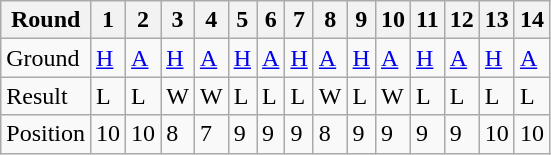<table class="wikitable">
<tr>
<th>Round</th>
<th>1</th>
<th>2</th>
<th>3</th>
<th>4</th>
<th>5</th>
<th>6</th>
<th>7</th>
<th>8</th>
<th>9</th>
<th>10</th>
<th>11</th>
<th>12</th>
<th>13</th>
<th>14</th>
</tr>
<tr>
<td>Ground</td>
<td><a href='#'>H</a></td>
<td><a href='#'>A</a></td>
<td><a href='#'>H</a></td>
<td><a href='#'>A</a></td>
<td><a href='#'>H</a></td>
<td><a href='#'>A</a></td>
<td><a href='#'>H</a></td>
<td><a href='#'>A</a></td>
<td><a href='#'>H</a></td>
<td><a href='#'>A</a></td>
<td><a href='#'>H</a></td>
<td><a href='#'>A</a></td>
<td><a href='#'>H</a></td>
<td><a href='#'>A</a></td>
</tr>
<tr>
<td>Result</td>
<td>L</td>
<td>L</td>
<td>W</td>
<td>W</td>
<td>L</td>
<td>L</td>
<td>L</td>
<td>W</td>
<td>L</td>
<td>W</td>
<td>L</td>
<td>L</td>
<td>L</td>
<td>L</td>
</tr>
<tr>
<td>Position</td>
<td>10</td>
<td>10</td>
<td>8</td>
<td>7</td>
<td>9</td>
<td>9</td>
<td>9</td>
<td>8</td>
<td>9</td>
<td>9</td>
<td>9</td>
<td>9</td>
<td>10</td>
<td>10</td>
</tr>
</table>
